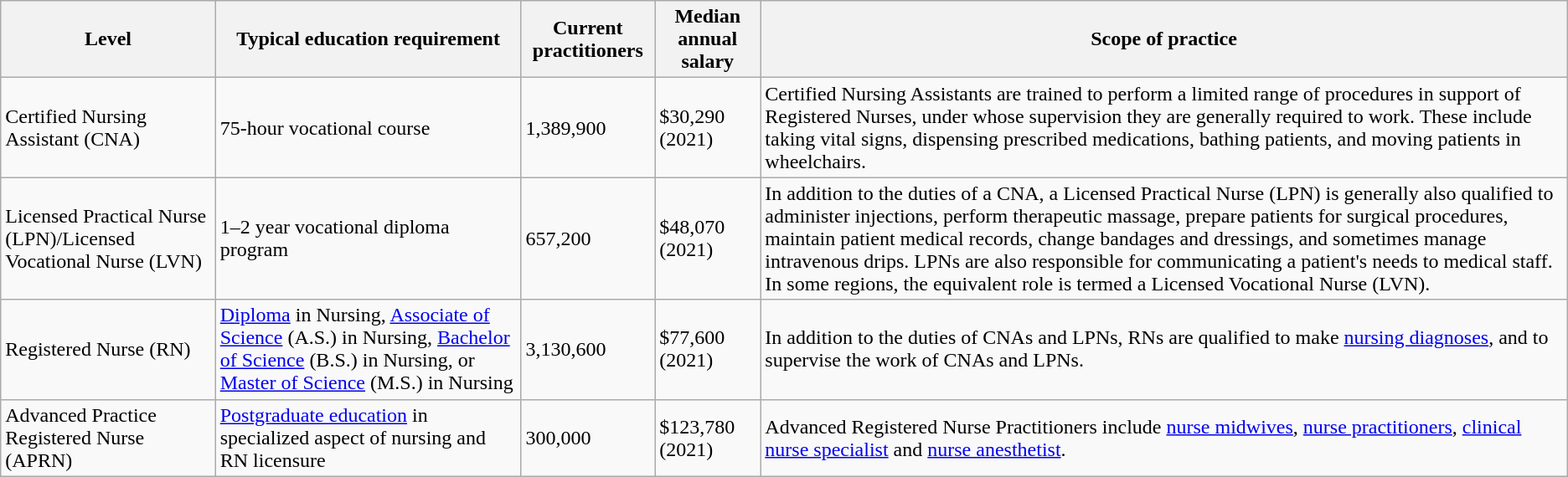<table class="wikitable sortable">
<tr>
<th>Level</th>
<th>Typical education requirement</th>
<th>Current practitioners</th>
<th>Median annual salary</th>
<th>Scope of practice</th>
</tr>
<tr>
<td>Certified Nursing Assistant (CNA)</td>
<td>75-hour vocational course</td>
<td>1,389,900</td>
<td>$30,290 (2021)</td>
<td>Certified Nursing Assistants are trained to perform a limited range of procedures in support of Registered Nurses, under whose supervision they are generally required to work. These include taking vital signs, dispensing prescribed medications, bathing patients, and moving patients in wheelchairs.</td>
</tr>
<tr>
<td>Licensed Practical Nurse (LPN)/Licensed Vocational Nurse (LVN)</td>
<td>1–2 year vocational diploma program</td>
<td>657,200</td>
<td>$48,070 (2021)</td>
<td>In addition to the duties of a CNA, a Licensed Practical Nurse (LPN) is generally also qualified to administer injections, perform therapeutic massage, prepare patients for surgical procedures, maintain patient medical records, change bandages and dressings, and sometimes manage intravenous drips. LPNs are also responsible for communicating a patient's needs to medical staff. In some regions, the equivalent role is termed a Licensed Vocational Nurse (LVN).</td>
</tr>
<tr>
<td>Registered Nurse (RN)</td>
<td><a href='#'>Diploma</a> in Nursing, <a href='#'>Associate of Science</a> (A.S.) in Nursing, <a href='#'>Bachelor of Science</a> (B.S.) in Nursing, or <a href='#'>Master of Science</a> (M.S.) in Nursing</td>
<td>3,130,600</td>
<td>$77,600 (2021)</td>
<td>In addition to the duties of CNAs and LPNs, RNs are qualified to make <a href='#'>nursing diagnoses</a>, and to supervise the work of CNAs and LPNs.</td>
</tr>
<tr>
<td>Advanced Practice Registered Nurse (APRN)</td>
<td><a href='#'>Postgraduate education</a> in specialized aspect of nursing and RN licensure</td>
<td>300,000</td>
<td>$123,780 (2021)</td>
<td>Advanced Registered Nurse Practitioners include <a href='#'>nurse midwives</a>, <a href='#'>nurse practitioners</a>, <a href='#'>clinical nurse specialist</a> and <a href='#'>nurse anesthetist</a>.</td>
</tr>
</table>
